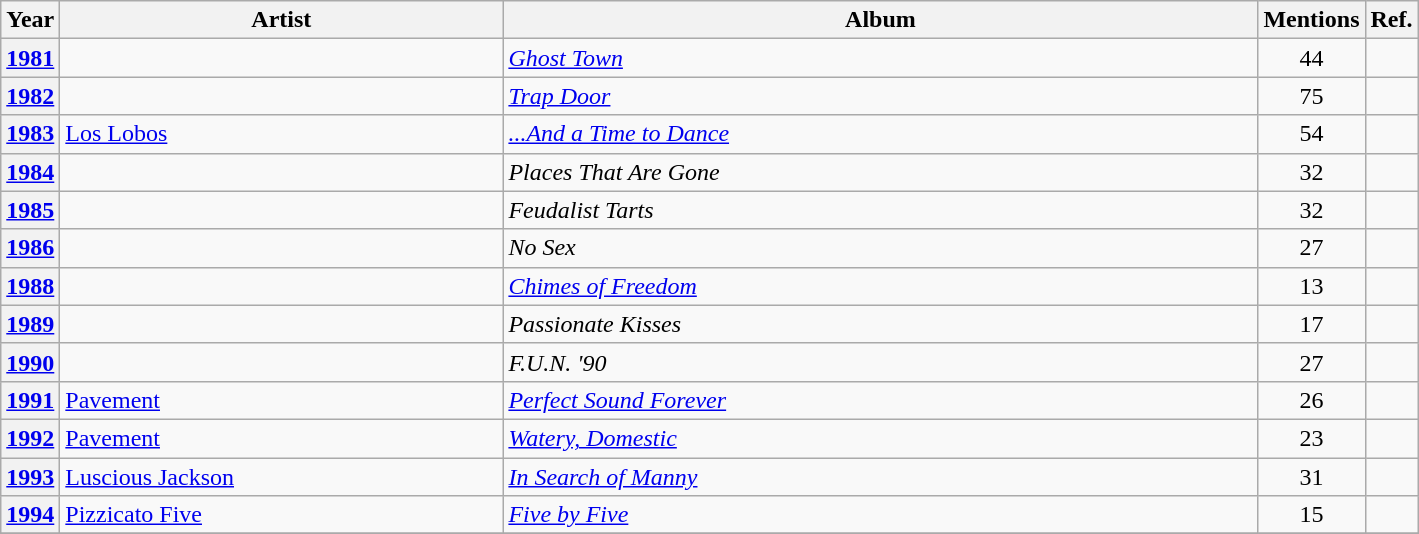<table class="wikitable plainrowheaders sortable">
<tr>
<th scope="col">Year</th>
<th scope="col" style="width:18em;">Artist</th>
<th scope="col" style="width:31em;">Album</th>
<th scope="col">Mentions</th>
<th scope="col" class="unsortable">Ref.</th>
</tr>
<tr>
<th scope="row" style="text-align:center;"><a href='#'>1981</a></th>
<td></td>
<td><em><a href='#'>Ghost Town</a></em></td>
<td align="center">44</td>
<td align="center"></td>
</tr>
<tr>
<th scope="row" style="text-align:center;"><a href='#'>1982</a></th>
<td></td>
<td><em><a href='#'>Trap Door</a></em></td>
<td align="center">75</td>
<td align="center"></td>
</tr>
<tr>
<th scope="row" style="text-align:center;"><a href='#'>1983</a></th>
<td><a href='#'>Los Lobos</a></td>
<td><em><a href='#'>...And a Time to Dance</a></em></td>
<td align="center">54</td>
<td align="center"></td>
</tr>
<tr>
<th scope="row" style="text-align:center;"><a href='#'>1984</a></th>
<td></td>
<td><em>Places That Are Gone</em></td>
<td align="center">32</td>
<td align="center"></td>
</tr>
<tr>
<th scope="row" style="text-align:center;"><a href='#'>1985</a></th>
<td></td>
<td><em>Feudalist Tarts</em></td>
<td align="center">32</td>
<td align="center"></td>
</tr>
<tr>
<th scope="row" style="text-align:center;"><a href='#'>1986</a></th>
<td></td>
<td><em>No Sex</em></td>
<td align="center">27</td>
<td align="center"></td>
</tr>
<tr>
<th scope="row" style="text-align:center;"><a href='#'>1988</a></th>
<td></td>
<td><em><a href='#'>Chimes of Freedom</a></em></td>
<td align="center">13</td>
<td align="center"></td>
</tr>
<tr>
<th scope="row" style="text-align:center;"><a href='#'>1989</a></th>
<td></td>
<td><em>Passionate Kisses</em></td>
<td align="center">17</td>
<td align="center"></td>
</tr>
<tr>
<th scope="row" style="text-align:center;"><a href='#'>1990</a></th>
<td></td>
<td><em>F.U.N. '90</em></td>
<td align="center">27</td>
<td align="center"></td>
</tr>
<tr>
<th scope="row" style="text-align:center;"><a href='#'>1991</a></th>
<td><a href='#'>Pavement</a></td>
<td><em><a href='#'>Perfect Sound Forever</a></em></td>
<td align="center">26</td>
<td align="center"></td>
</tr>
<tr>
<th scope="row" style="text-align:center;"><a href='#'>1992</a></th>
<td><a href='#'>Pavement</a></td>
<td><em><a href='#'>Watery, Domestic</a></em></td>
<td align="center">23</td>
<td align="center"></td>
</tr>
<tr>
<th scope="row" style="text-align:center;"><a href='#'>1993</a></th>
<td><a href='#'>Luscious Jackson</a></td>
<td><em><a href='#'>In Search of Manny</a></em></td>
<td align="center">31</td>
<td align="center"></td>
</tr>
<tr>
<th scope="row" style="text-align:center;"><a href='#'>1994</a></th>
<td><a href='#'>Pizzicato Five</a></td>
<td><em><a href='#'>Five by Five</a></em></td>
<td align="center">15</td>
<td align="center"></td>
</tr>
<tr>
</tr>
</table>
